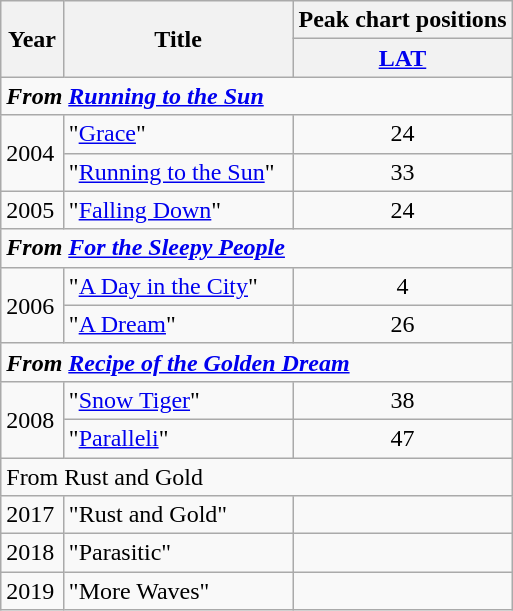<table class="wikitable" style="margin:normal">
<tr>
<th rowspan="2">Year</th>
<th rowspan="2">Title</th>
<th colspan="3">Peak chart positions</th>
</tr>
<tr>
<th><a href='#'>LAT</a> </th>
</tr>
<tr>
<td colspan="3"><strong><em>From <a href='#'>Running to the Sun</a></em></strong></td>
</tr>
<tr>
<td rowspan="2">2004</td>
<td>"<a href='#'>Grace</a>"</td>
<td align="center">24</td>
</tr>
<tr>
<td>"<a href='#'>Running to the Sun</a>"</td>
<td align="center">33</td>
</tr>
<tr>
<td>2005</td>
<td>"<a href='#'>Falling Down</a>"</td>
<td align="center">24</td>
</tr>
<tr>
<td colspan="3"><strong><em>From <a href='#'>For the Sleepy People</a></em></strong></td>
</tr>
<tr>
<td rowspan="2">2006</td>
<td>"<a href='#'>A Day in the City</a>"</td>
<td align="center">4</td>
</tr>
<tr>
<td>"<a href='#'>A Dream</a>"</td>
<td align="center">26</td>
</tr>
<tr>
<td colspan="3"><strong><em>From <a href='#'>Recipe of the Golden Dream</a></em></strong></td>
</tr>
<tr>
<td rowspan="2">2008</td>
<td>"<a href='#'>Snow Tiger</a>"</td>
<td align="center">38</td>
</tr>
<tr>
<td>"<a href='#'>Paralleli</a>"</td>
<td align="center">47</td>
</tr>
<tr>
<td colspan="3">From Rust and Gold</td>
</tr>
<tr>
<td>2017</td>
<td>"Rust and Gold"</td>
<td></td>
</tr>
<tr>
<td>2018</td>
<td>"Parasitic"</td>
<td></td>
</tr>
<tr>
<td>2019</td>
<td>"More Waves"</td>
<td></td>
</tr>
</table>
